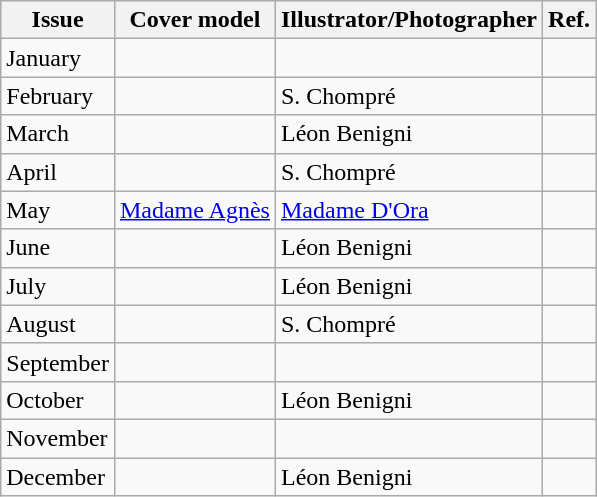<table class="wikitable">
<tr>
<th>Issue</th>
<th>Cover model</th>
<th>Illustrator/Photographer</th>
<th>Ref.</th>
</tr>
<tr>
<td>January</td>
<td></td>
<td></td>
<td></td>
</tr>
<tr>
<td>February</td>
<td></td>
<td>S. Chompré</td>
<td></td>
</tr>
<tr>
<td>March</td>
<td></td>
<td>Léon Benigni</td>
<td></td>
</tr>
<tr>
<td>April</td>
<td></td>
<td>S. Chompré</td>
<td></td>
</tr>
<tr>
<td>May</td>
<td><a href='#'>Madame Agnès</a></td>
<td><a href='#'>Madame D'Ora</a></td>
<td></td>
</tr>
<tr>
<td>June</td>
<td></td>
<td>Léon Benigni</td>
<td></td>
</tr>
<tr>
<td>July</td>
<td></td>
<td>Léon Benigni</td>
<td></td>
</tr>
<tr>
<td>August</td>
<td></td>
<td>S. Chompré</td>
<td></td>
</tr>
<tr>
<td>September</td>
<td></td>
<td></td>
<td></td>
</tr>
<tr>
<td>October</td>
<td></td>
<td>Léon Benigni</td>
<td></td>
</tr>
<tr>
<td>November</td>
<td></td>
<td></td>
<td></td>
</tr>
<tr>
<td>December</td>
<td></td>
<td>Léon Benigni</td>
<td></td>
</tr>
</table>
